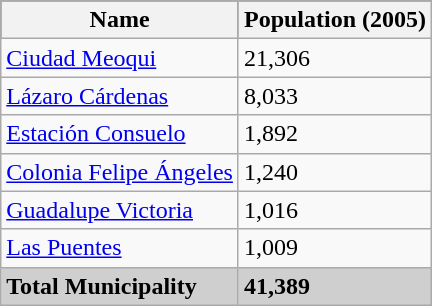<table class="wikitable">
<tr style="background:#000000; color:black;">
<th><strong>Name</strong></th>
<th><strong>Population (2005)</strong></th>
</tr>
<tr>
<td><a href='#'>Ciudad Meoqui</a></td>
<td>21,306</td>
</tr>
<tr>
<td><a href='#'>Lázaro Cárdenas</a></td>
<td>8,033</td>
</tr>
<tr>
<td><a href='#'>Estación Consuelo</a></td>
<td>1,892</td>
</tr>
<tr>
<td><a href='#'>Colonia Felipe Ángeles</a></td>
<td>1,240</td>
</tr>
<tr>
<td><a href='#'>Guadalupe Victoria</a></td>
<td>1,016</td>
</tr>
<tr>
<td><a href='#'>Las Puentes</a></td>
<td>1,009</td>
</tr>
<tr style="background:#CFCFCF;">
<td><strong>Total Municipality</strong></td>
<td><strong>41,389</strong></td>
</tr>
</table>
